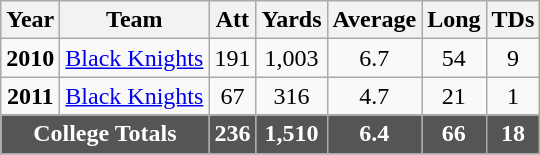<table class="wikitable" style="text-align:center;">
<tr>
<th>Year</th>
<th>Team</th>
<th>Att</th>
<th>Yards</th>
<th>Average</th>
<th>Long</th>
<th>TDs</th>
</tr>
<tr>
<td><strong>2010</strong></td>
<td><a href='#'>Black Knights</a></td>
<td>191</td>
<td>1,003</td>
<td>6.7</td>
<td>54</td>
<td>9</td>
</tr>
<tr>
<td><strong>2011</strong></td>
<td><a href='#'>Black Knights</a></td>
<td>67</td>
<td>316</td>
<td>4.7</td>
<td>21</td>
<td>1</td>
</tr>
<tr style="background:#555555;font-weight:bold;color:white;">
<td colspan=2>College Totals</td>
<td>236</td>
<td>1,510</td>
<td>6.4</td>
<td>66</td>
<td>18</td>
</tr>
<tr>
</tr>
</table>
